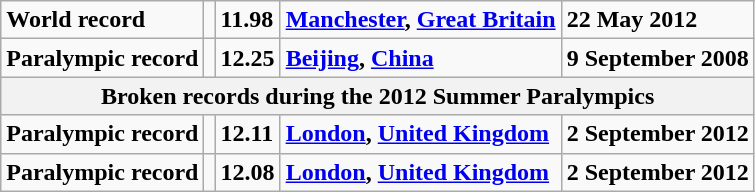<table class="wikitable">
<tr>
<td><strong>World record</strong></td>
<td></td>
<td><strong>11.98</strong></td>
<td><strong><a href='#'>Manchester</a>, <a href='#'>Great Britain</a></strong></td>
<td><strong>22 May 2012</strong></td>
</tr>
<tr>
<td><strong>Paralympic record</strong></td>
<td></td>
<td><strong>12.25</strong></td>
<td><strong><a href='#'>Beijing</a>, <a href='#'>China</a></strong></td>
<td><strong>9 September 2008</strong></td>
</tr>
<tr>
<th colspan="5">Broken records during the 2012 Summer Paralympics</th>
</tr>
<tr>
<td><strong>Paralympic record</strong></td>
<td></td>
<td><strong>12.11</strong></td>
<td><strong><a href='#'>London</a>, <a href='#'>United Kingdom</a></strong></td>
<td><strong>2 September 2012</strong></td>
</tr>
<tr>
<td><strong>Paralympic record</strong></td>
<td></td>
<td><strong>12.08</strong></td>
<td><strong><a href='#'>London</a>, <a href='#'>United Kingdom</a></strong></td>
<td><strong>2 September 2012</strong></td>
</tr>
</table>
